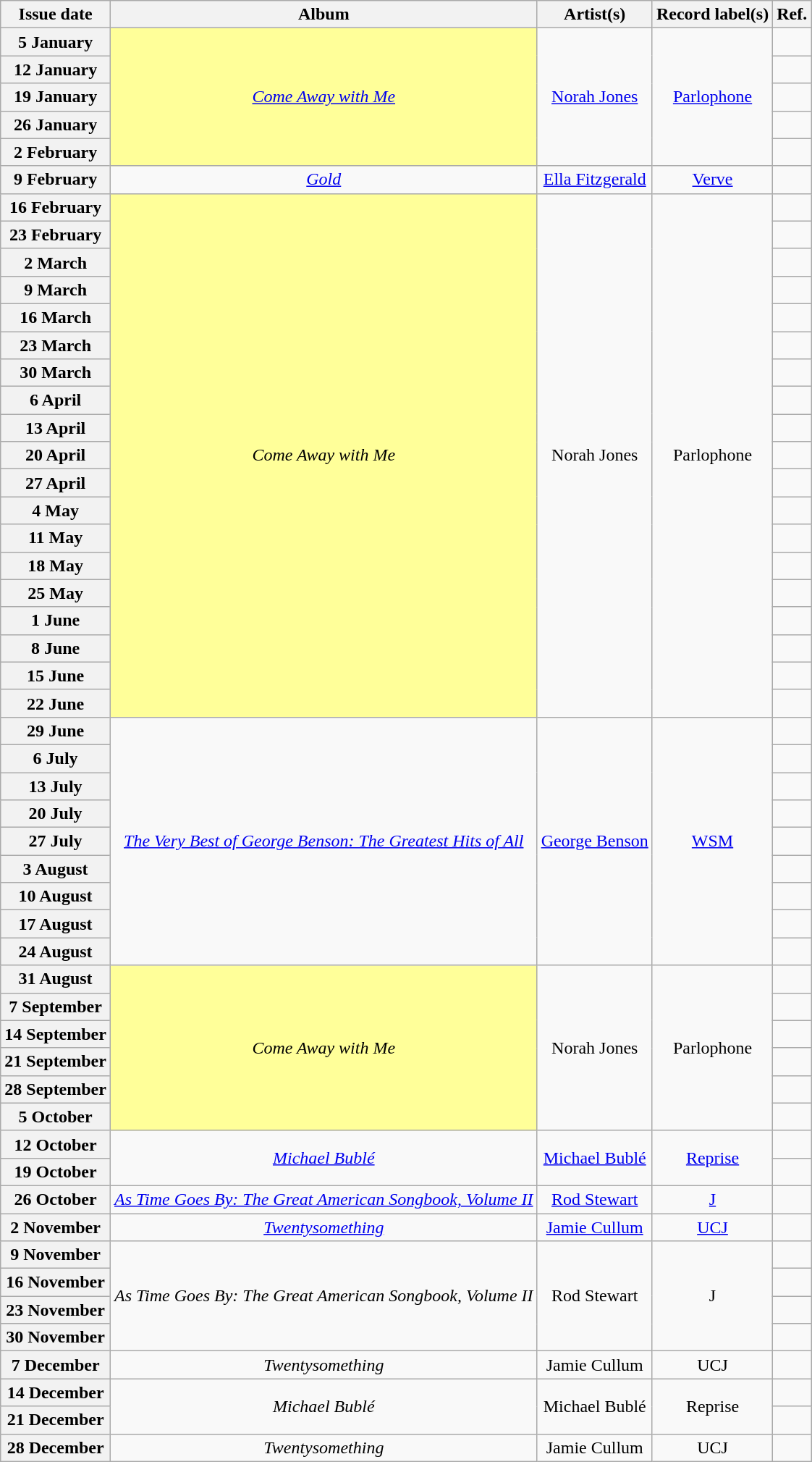<table class="wikitable plainrowheaders" style="text-align:center">
<tr>
<th scope="col">Issue date</th>
<th scope="col">Album</th>
<th scope="col">Artist(s)</th>
<th scope="col">Record label(s)</th>
<th scope="col">Ref.</th>
</tr>
<tr>
<th scope="row">5 January</th>
<td rowspan="5" style="background-color:#FFFF99"><em><a href='#'>Come Away with Me</a></em> </td>
<td rowspan="5"><a href='#'>Norah Jones</a></td>
<td rowspan="5"><a href='#'>Parlophone</a></td>
<td></td>
</tr>
<tr>
<th scope="row">12 January</th>
<td></td>
</tr>
<tr>
<th scope="row">19 January</th>
<td></td>
</tr>
<tr>
<th scope="row">26 January</th>
<td></td>
</tr>
<tr>
<th scope="row">2 February</th>
<td></td>
</tr>
<tr>
<th scope="row">9 February</th>
<td><em><a href='#'>Gold</a></em></td>
<td><a href='#'>Ella Fitzgerald</a></td>
<td><a href='#'>Verve</a></td>
<td></td>
</tr>
<tr>
<th scope="row">16 February</th>
<td rowspan="19" style="background-color:#FFFF99"><em>Come Away with Me</em> </td>
<td rowspan="19">Norah Jones</td>
<td rowspan="19">Parlophone</td>
<td></td>
</tr>
<tr>
<th scope="row">23 February</th>
<td></td>
</tr>
<tr>
<th scope="row">2 March</th>
<td></td>
</tr>
<tr>
<th scope="row">9 March</th>
<td></td>
</tr>
<tr>
<th scope="row">16 March</th>
<td></td>
</tr>
<tr>
<th scope="row">23 March</th>
<td></td>
</tr>
<tr>
<th scope="row">30 March</th>
<td></td>
</tr>
<tr>
<th scope="row">6 April</th>
<td></td>
</tr>
<tr>
<th scope="row">13 April</th>
<td></td>
</tr>
<tr>
<th scope="row">20 April</th>
<td></td>
</tr>
<tr>
<th scope="row">27 April</th>
<td></td>
</tr>
<tr>
<th scope="row">4 May</th>
<td></td>
</tr>
<tr>
<th scope="row">11 May</th>
<td></td>
</tr>
<tr>
<th scope="row">18 May</th>
<td></td>
</tr>
<tr>
<th scope="row">25 May</th>
<td></td>
</tr>
<tr>
<th scope="row">1 June</th>
<td></td>
</tr>
<tr>
<th scope="row">8 June</th>
<td></td>
</tr>
<tr>
<th scope="row">15 June</th>
<td></td>
</tr>
<tr>
<th scope="row">22 June</th>
<td></td>
</tr>
<tr>
<th scope="row">29 June</th>
<td rowspan="9"><em><a href='#'>The Very Best of George Benson: The Greatest Hits of All</a></em></td>
<td rowspan="9"><a href='#'>George Benson</a></td>
<td rowspan="9"><a href='#'>WSM</a></td>
<td></td>
</tr>
<tr>
<th scope="row">6 July</th>
<td></td>
</tr>
<tr>
<th scope="row">13 July</th>
<td></td>
</tr>
<tr>
<th scope="row">20 July</th>
<td></td>
</tr>
<tr>
<th scope="row">27 July</th>
<td></td>
</tr>
<tr>
<th scope="row">3 August</th>
<td></td>
</tr>
<tr>
<th scope="row">10 August</th>
<td></td>
</tr>
<tr>
<th scope="row">17 August</th>
<td></td>
</tr>
<tr>
<th scope="row">24 August</th>
<td></td>
</tr>
<tr>
<th scope="row">31 August</th>
<td rowspan="6" style="background-color:#FFFF99"><em>Come Away with Me</em> </td>
<td rowspan="6">Norah Jones</td>
<td rowspan="6">Parlophone</td>
<td></td>
</tr>
<tr>
<th scope="row">7 September</th>
<td></td>
</tr>
<tr>
<th scope="row">14 September</th>
<td></td>
</tr>
<tr>
<th scope="row">21 September</th>
<td></td>
</tr>
<tr>
<th scope="row">28 September</th>
<td></td>
</tr>
<tr>
<th scope="row">5 October</th>
<td></td>
</tr>
<tr>
<th scope="row">12 October</th>
<td rowspan="2"><em><a href='#'>Michael Bublé</a></em></td>
<td rowspan="2"><a href='#'>Michael Bublé</a></td>
<td rowspan="2"><a href='#'>Reprise</a></td>
<td></td>
</tr>
<tr>
<th scope="row">19 October</th>
<td></td>
</tr>
<tr>
<th scope="row">26 October</th>
<td><em><a href='#'>As Time Goes By: The Great American Songbook, Volume II</a></em></td>
<td><a href='#'>Rod Stewart</a></td>
<td><a href='#'>J</a></td>
<td></td>
</tr>
<tr>
<th scope="row">2 November</th>
<td><em><a href='#'>Twentysomething</a></em></td>
<td><a href='#'>Jamie Cullum</a></td>
<td><a href='#'>UCJ</a></td>
<td></td>
</tr>
<tr>
<th scope="row">9 November</th>
<td rowspan="4"><em>As Time Goes By: The Great American Songbook, Volume II</em></td>
<td rowspan="4">Rod Stewart</td>
<td rowspan="4">J</td>
<td></td>
</tr>
<tr>
<th scope="row">16 November</th>
<td></td>
</tr>
<tr>
<th scope="row">23 November</th>
<td></td>
</tr>
<tr>
<th scope="row">30 November</th>
<td></td>
</tr>
<tr>
<th scope="row">7 December</th>
<td><em>Twentysomething</em></td>
<td>Jamie Cullum</td>
<td>UCJ</td>
<td></td>
</tr>
<tr>
<th scope="row">14 December</th>
<td rowspan="2"><em>Michael Bublé</em></td>
<td rowspan="2">Michael Bublé</td>
<td rowspan="2">Reprise</td>
<td></td>
</tr>
<tr>
<th scope="row">21 December</th>
<td></td>
</tr>
<tr>
<th scope="row">28 December</th>
<td><em>Twentysomething</em></td>
<td>Jamie Cullum</td>
<td>UCJ</td>
<td></td>
</tr>
</table>
